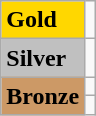<table class="wikitable">
<tr>
<td bgcolor="gold"><strong>Gold</strong></td>
<td></td>
</tr>
<tr>
<td bgcolor="silver"><strong>Silver</strong></td>
<td></td>
</tr>
<tr>
<td rowspan="2" bgcolor="#cc9966"><strong>Bronze</strong></td>
<td></td>
</tr>
<tr>
<td></td>
</tr>
</table>
